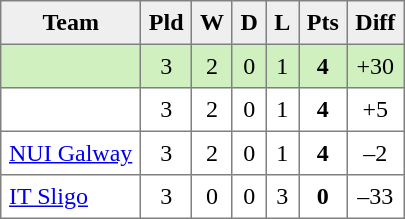<table style=border-collapse:collapse border=1 cellspacing=0 cellpadding=5>
<tr align=center bgcolor=#efefef>
<th>Team</th>
<th>Pld</th>
<th>W</th>
<th>D</th>
<th>L</th>
<th>Pts</th>
<th>Diff</th>
</tr>
<tr align=center style="background:#D0F0C0;">
<td style="text-align:left;"> </td>
<td>3</td>
<td>2</td>
<td>0</td>
<td>1</td>
<td><strong>4</strong></td>
<td>+30</td>
</tr>
<tr align=center style="background:#FFFFFF;">
<td style="text-align:left;"> </td>
<td>3</td>
<td>2</td>
<td>0</td>
<td>1</td>
<td><strong>4</strong></td>
<td>+5</td>
</tr>
<tr align=center style="background:#FFFFFF;">
<td style="text-align:left;"> <a href='#'>NUI Galway</a></td>
<td>3</td>
<td>2</td>
<td>0</td>
<td>1</td>
<td><strong>4</strong></td>
<td>–2</td>
</tr>
<tr align=center style="background:#FFFFFF;">
<td style="text-align:left;"> <a href='#'>IT Sligo</a></td>
<td>3</td>
<td>0</td>
<td>0</td>
<td>3</td>
<td><strong>0</strong></td>
<td>–33</td>
</tr>
</table>
